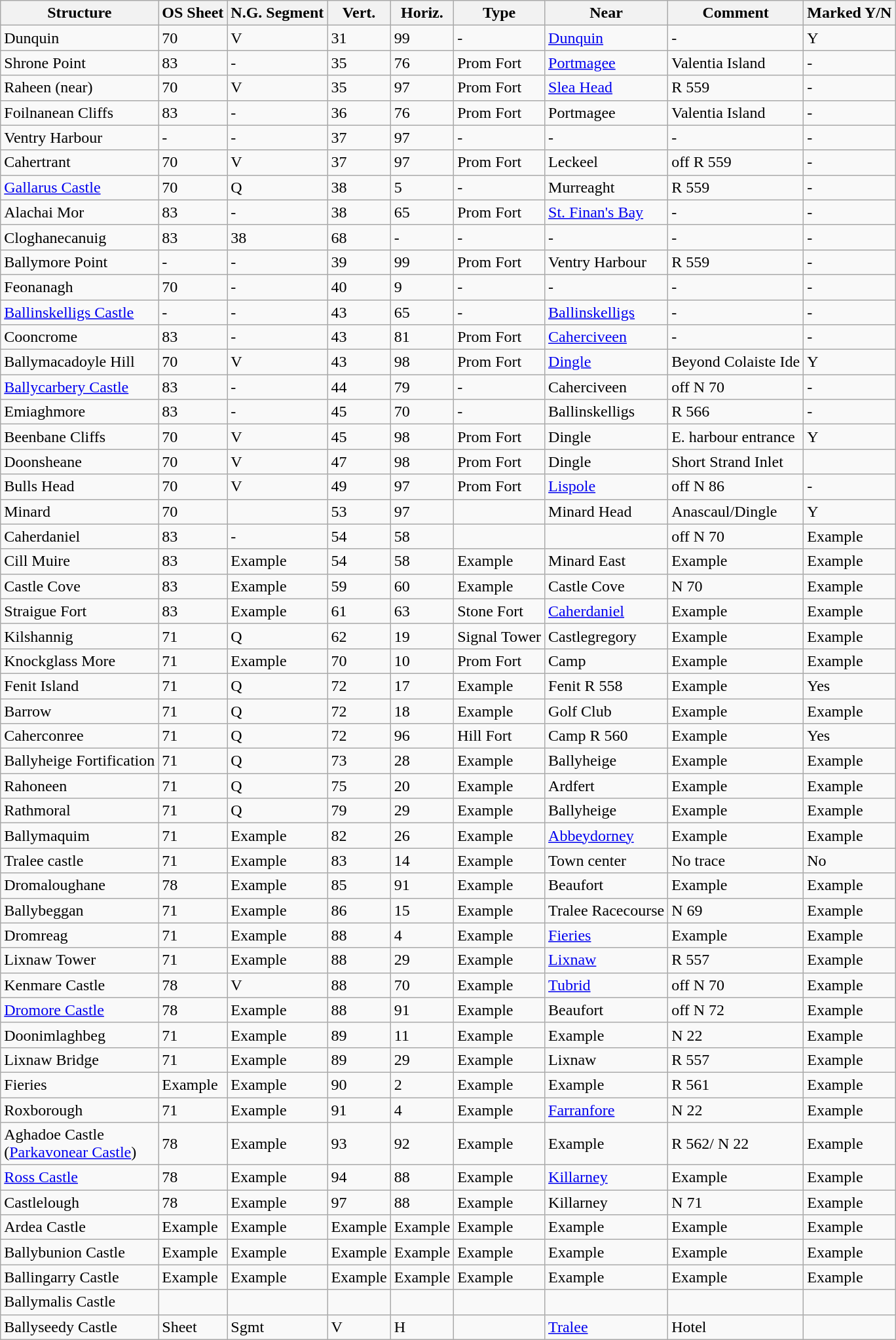<table class="wikitable sortable">
<tr>
<th>Structure</th>
<th>OS Sheet</th>
<th>N.G. Segment</th>
<th>Vert.</th>
<th>Horiz.</th>
<th>Type</th>
<th>Near</th>
<th>Comment</th>
<th>Marked Y/N</th>
</tr>
<tr>
<td>Dunquin</td>
<td>70</td>
<td>V</td>
<td>31</td>
<td>99</td>
<td>-</td>
<td><a href='#'>Dunquin</a></td>
<td>-</td>
<td>Y</td>
</tr>
<tr>
<td>Shrone Point</td>
<td>83</td>
<td>-</td>
<td>35</td>
<td>76</td>
<td>Prom Fort</td>
<td><a href='#'>Portmagee</a></td>
<td>Valentia Island</td>
<td>-</td>
</tr>
<tr>
<td>Raheen (near)</td>
<td>70</td>
<td>V</td>
<td>35</td>
<td>97</td>
<td>Prom Fort</td>
<td><a href='#'>Slea Head</a></td>
<td>R 559</td>
<td>-</td>
</tr>
<tr>
<td>Foilnanean Cliffs</td>
<td>83</td>
<td>-</td>
<td>36</td>
<td>76</td>
<td>Prom Fort</td>
<td>Portmagee</td>
<td>Valentia Island</td>
<td>-</td>
</tr>
<tr>
<td>Ventry Harbour</td>
<td>-</td>
<td>-</td>
<td>37</td>
<td>97</td>
<td>-</td>
<td>-</td>
<td>-</td>
<td>-</td>
</tr>
<tr>
<td>Cahertrant</td>
<td>70</td>
<td>V</td>
<td>37</td>
<td>97</td>
<td>Prom Fort</td>
<td>Leckeel</td>
<td>off R 559</td>
<td>-</td>
</tr>
<tr>
<td><a href='#'>Gallarus Castle</a></td>
<td>70</td>
<td>Q</td>
<td>38</td>
<td>5</td>
<td>-</td>
<td>Murreaght</td>
<td>R 559</td>
<td>-</td>
</tr>
<tr>
<td>Alachai Mor</td>
<td>83</td>
<td>-</td>
<td>38</td>
<td>65</td>
<td>Prom Fort</td>
<td><a href='#'>St. Finan's Bay</a></td>
<td>-</td>
<td>-</td>
</tr>
<tr>
<td>Cloghanecanuig</td>
<td>83</td>
<td>38</td>
<td>68</td>
<td>-</td>
<td>-</td>
<td>-</td>
<td>-</td>
<td>-</td>
</tr>
<tr>
<td>Ballymore Point</td>
<td>-</td>
<td>-</td>
<td>39</td>
<td>99</td>
<td>Prom Fort</td>
<td>Ventry Harbour</td>
<td>R 559</td>
<td>-</td>
</tr>
<tr>
<td>Feonanagh</td>
<td>70</td>
<td>-</td>
<td>40</td>
<td>9</td>
<td>-</td>
<td>-</td>
<td>-</td>
<td>-</td>
</tr>
<tr>
<td><a href='#'>Ballinskelligs Castle</a></td>
<td>-</td>
<td>-</td>
<td>43</td>
<td>65</td>
<td>-</td>
<td><a href='#'>Ballinskelligs</a></td>
<td>-</td>
<td>-</td>
</tr>
<tr>
<td>Cooncrome</td>
<td>83</td>
<td>-</td>
<td>43</td>
<td>81</td>
<td>Prom Fort</td>
<td><a href='#'>Caherciveen</a></td>
<td>-</td>
<td>-</td>
</tr>
<tr>
<td>Ballymacadoyle Hill</td>
<td>70</td>
<td>V</td>
<td>43</td>
<td>98</td>
<td>Prom Fort</td>
<td><a href='#'>Dingle</a></td>
<td>Beyond Colaiste Ide</td>
<td>Y</td>
</tr>
<tr>
<td><a href='#'>Ballycarbery Castle</a></td>
<td>83</td>
<td>-</td>
<td>44</td>
<td>79</td>
<td>-</td>
<td>Caherciveen</td>
<td>off N 70</td>
<td>-</td>
</tr>
<tr>
<td>Emiaghmore</td>
<td>83</td>
<td>-</td>
<td>45</td>
<td>70</td>
<td>-</td>
<td>Ballinskelligs</td>
<td>R 566</td>
<td>-</td>
</tr>
<tr>
<td>Beenbane Cliffs</td>
<td>70</td>
<td>V</td>
<td>45</td>
<td>98</td>
<td>Prom Fort</td>
<td>Dingle</td>
<td>E. harbour entrance</td>
<td>Y</td>
</tr>
<tr>
<td>Doonsheane</td>
<td>70</td>
<td>V</td>
<td>47</td>
<td>98</td>
<td>Prom Fort</td>
<td>Dingle</td>
<td>Short Strand Inlet</td>
<td></td>
</tr>
<tr>
<td>Bulls Head</td>
<td>70</td>
<td>V</td>
<td>49</td>
<td>97</td>
<td>Prom Fort</td>
<td><a href='#'>Lispole</a></td>
<td>off N 86</td>
<td>-</td>
</tr>
<tr>
<td>Minard</td>
<td>70</td>
<td></td>
<td>53</td>
<td>97</td>
<td></td>
<td>Minard Head</td>
<td>Anascaul/Dingle</td>
<td>Y</td>
</tr>
<tr>
<td>Caherdaniel</td>
<td>83</td>
<td>-</td>
<td>54</td>
<td>58</td>
<td></td>
<td></td>
<td>off N 70</td>
<td>Example</td>
</tr>
<tr>
<td>Cill Muire</td>
<td>83</td>
<td>Example</td>
<td>54</td>
<td>58</td>
<td>Example</td>
<td>Minard East</td>
<td>Example</td>
<td>Example</td>
</tr>
<tr>
<td>Castle Cove</td>
<td>83</td>
<td>Example</td>
<td>59</td>
<td>60</td>
<td>Example</td>
<td>Castle Cove</td>
<td>N 70</td>
<td>Example</td>
</tr>
<tr>
<td>Straigue Fort</td>
<td>83</td>
<td>Example</td>
<td>61</td>
<td>63</td>
<td>Stone Fort</td>
<td><a href='#'>Caherdaniel</a></td>
<td>Example</td>
<td>Example</td>
</tr>
<tr>
<td>Kilshannig</td>
<td>71</td>
<td>Q</td>
<td>62</td>
<td>19</td>
<td>Signal Tower</td>
<td>Castlegregory</td>
<td>Example</td>
<td>Example</td>
</tr>
<tr>
<td>Knockglass More</td>
<td>71</td>
<td>Example</td>
<td>70</td>
<td>10</td>
<td>Prom Fort</td>
<td>Camp</td>
<td>Example</td>
<td>Example</td>
</tr>
<tr>
<td>Fenit Island</td>
<td>71</td>
<td>Q</td>
<td>72</td>
<td>17</td>
<td>Example</td>
<td>Fenit R 558</td>
<td>Example</td>
<td>Yes</td>
</tr>
<tr>
<td>Barrow</td>
<td>71</td>
<td>Q</td>
<td>72</td>
<td>18</td>
<td>Example</td>
<td>Golf Club</td>
<td>Example</td>
<td>Example</td>
</tr>
<tr>
<td>Caherconree</td>
<td>71</td>
<td>Q</td>
<td>72</td>
<td>96</td>
<td>Hill Fort</td>
<td>Camp R 560</td>
<td>Example</td>
<td>Yes</td>
</tr>
<tr>
<td>Ballyheige Fortification</td>
<td>71</td>
<td>Q</td>
<td>73</td>
<td>28</td>
<td>Example</td>
<td>Ballyheige</td>
<td>Example</td>
<td>Example</td>
</tr>
<tr>
<td>Rahoneen</td>
<td>71</td>
<td>Q</td>
<td>75</td>
<td>20</td>
<td>Example</td>
<td>Ardfert</td>
<td>Example</td>
<td>Example</td>
</tr>
<tr>
<td>Rathmoral</td>
<td>71</td>
<td>Q</td>
<td>79</td>
<td>29</td>
<td>Example</td>
<td>Ballyheige</td>
<td>Example</td>
<td>Example</td>
</tr>
<tr>
<td>Ballymaquim</td>
<td>71</td>
<td>Example</td>
<td>82</td>
<td>26</td>
<td>Example</td>
<td><a href='#'>Abbeydorney</a></td>
<td>Example</td>
<td>Example</td>
</tr>
<tr>
<td>Tralee castle</td>
<td>71</td>
<td>Example</td>
<td>83</td>
<td>14</td>
<td>Example</td>
<td>Town center</td>
<td>No trace</td>
<td>No</td>
</tr>
<tr>
<td>Dromaloughane</td>
<td>78</td>
<td>Example</td>
<td>85</td>
<td>91</td>
<td>Example</td>
<td>Beaufort</td>
<td>Example</td>
<td>Example</td>
</tr>
<tr>
<td>Ballybeggan</td>
<td>71</td>
<td>Example</td>
<td>86</td>
<td>15</td>
<td>Example</td>
<td>Tralee Racecourse</td>
<td>N 69</td>
<td>Example</td>
</tr>
<tr>
<td>Dromreag</td>
<td>71</td>
<td>Example</td>
<td>88</td>
<td>4</td>
<td>Example</td>
<td><a href='#'>Fieries</a></td>
<td>Example</td>
<td>Example</td>
</tr>
<tr>
<td>Lixnaw Tower</td>
<td>71</td>
<td>Example</td>
<td>88</td>
<td>29</td>
<td>Example</td>
<td><a href='#'>Lixnaw</a></td>
<td>R 557</td>
<td>Example</td>
</tr>
<tr>
<td>Kenmare Castle</td>
<td>78</td>
<td>V</td>
<td>88</td>
<td>70</td>
<td>Example</td>
<td><a href='#'>Tubrid</a></td>
<td>off N 70</td>
<td>Example</td>
</tr>
<tr>
<td><a href='#'>Dromore Castle</a></td>
<td>78</td>
<td>Example</td>
<td>88</td>
<td>91</td>
<td>Example</td>
<td>Beaufort</td>
<td>off N 72</td>
<td>Example</td>
</tr>
<tr>
<td>Doonimlaghbeg</td>
<td>71</td>
<td>Example</td>
<td>89</td>
<td>11</td>
<td>Example</td>
<td>Example</td>
<td>N 22</td>
<td>Example</td>
</tr>
<tr>
<td>Lixnaw Bridge</td>
<td>71</td>
<td>Example</td>
<td>89</td>
<td>29</td>
<td>Example</td>
<td>Lixnaw</td>
<td>R 557</td>
<td>Example</td>
</tr>
<tr>
<td>Fieries</td>
<td>Example</td>
<td>Example</td>
<td>90</td>
<td>2</td>
<td>Example</td>
<td>Example</td>
<td>R 561</td>
<td>Example</td>
</tr>
<tr>
<td>Roxborough</td>
<td>71</td>
<td>Example</td>
<td>91</td>
<td>4</td>
<td>Example</td>
<td><a href='#'>Farranfore</a></td>
<td>N 22</td>
<td>Example</td>
</tr>
<tr>
<td>Aghadoe Castle<br>(<a href='#'>Parkavonear Castle</a>)</td>
<td>78</td>
<td>Example</td>
<td>93</td>
<td>92</td>
<td>Example</td>
<td>Example</td>
<td>R 562/ N 22</td>
<td>Example</td>
</tr>
<tr>
<td><a href='#'>Ross Castle</a></td>
<td>78</td>
<td>Example</td>
<td>94</td>
<td>88</td>
<td>Example</td>
<td><a href='#'>Killarney</a></td>
<td>Example</td>
<td>Example</td>
</tr>
<tr>
<td>Castlelough</td>
<td>78</td>
<td>Example</td>
<td>97</td>
<td>88</td>
<td>Example</td>
<td>Killarney</td>
<td>N 71</td>
<td>Example</td>
</tr>
<tr>
<td>Ardea Castle</td>
<td>Example</td>
<td>Example</td>
<td>Example</td>
<td>Example</td>
<td>Example</td>
<td>Example</td>
<td>Example</td>
<td>Example</td>
</tr>
<tr>
<td>Ballybunion Castle</td>
<td>Example</td>
<td>Example</td>
<td>Example</td>
<td>Example</td>
<td>Example</td>
<td>Example</td>
<td>Example</td>
<td>Example</td>
</tr>
<tr>
<td>Ballingarry Castle</td>
<td>Example</td>
<td>Example</td>
<td>Example</td>
<td>Example</td>
<td>Example</td>
<td>Example</td>
<td>Example</td>
<td>Example</td>
</tr>
<tr>
<td>Ballymalis Castle</td>
<td></td>
<td></td>
<td></td>
<td></td>
<td></td>
<td></td>
<td></td>
<td></td>
</tr>
<tr>
<td>Ballyseedy Castle</td>
<td>Sheet</td>
<td>Sgmt</td>
<td>V</td>
<td>H</td>
<td></td>
<td><a href='#'>Tralee</a></td>
<td>Hotel</td>
<td></td>
</tr>
</table>
